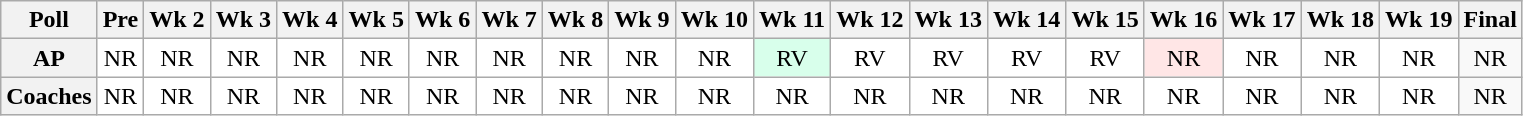<table class="wikitable" style="white-space:nowrap;">
<tr>
<th>Poll</th>
<th>Pre</th>
<th>Wk 2</th>
<th>Wk 3</th>
<th>Wk 4</th>
<th>Wk 5</th>
<th>Wk 6</th>
<th>Wk 7</th>
<th>Wk 8</th>
<th>Wk 9</th>
<th>Wk 10</th>
<th>Wk 11</th>
<th>Wk 12</th>
<th>Wk 13</th>
<th>Wk 14</th>
<th>Wk 15</th>
<th>Wk 16</th>
<th>Wk 17</th>
<th>Wk 18</th>
<th>Wk 19</th>
<th>Final</th>
</tr>
<tr style="text-align:center;">
<th>AP</th>
<td style="background:#FFF;">NR</td>
<td style="background:#FFF;">NR</td>
<td style="background:#FFF;">NR</td>
<td style="background:#FFF;">NR</td>
<td style="background:#FFF;">NR</td>
<td style="background:#FFF;">NR</td>
<td style="background:#FFF;">NR</td>
<td style="background:#FFF;">NR</td>
<td style="background:#FFF;">NR</td>
<td style="background:#FFF;">NR</td>
<td style="background:#D8FFEB;">RV</td>
<td style="background:#FFF;">RV</td>
<td style="background:#FFF;">RV</td>
<td style="background:#FFF;">RV</td>
<td style="background:#FFF;">RV</td>
<td style="background:#FFE6E6;">NR</td>
<td style="background:#FFF;">NR</td>
<td style="background:#FFF;">NR</td>
<td style="background:#FFF;">NR</td>
<td>NR</td>
</tr>
<tr style="text-align:center;">
<th>Coaches</th>
<td style="background:#FFF;">NR</td>
<td style="background:#FFF;">NR</td>
<td style="background:#FFF;">NR</td>
<td style="background:#FFF;">NR</td>
<td style="background:#FFF;">NR</td>
<td style="background:#FFF;">NR</td>
<td style="background:#FFF;">NR</td>
<td style="background:#FFF;">NR</td>
<td style="background:#FFF;">NR</td>
<td style="background:#FFF;">NR</td>
<td style="background:#FFF;">NR</td>
<td style="background:#FFF;">NR</td>
<td style="background:#FFF;">NR</td>
<td style="background:#FFF;">NR</td>
<td style="background:#FFF;">NR</td>
<td style="background:#FFF;">NR</td>
<td style="background:#FFF;">NR</td>
<td style="background:#FFF;">NR</td>
<td style="background:#FFF;">NR</td>
<td>NR</td>
</tr>
</table>
